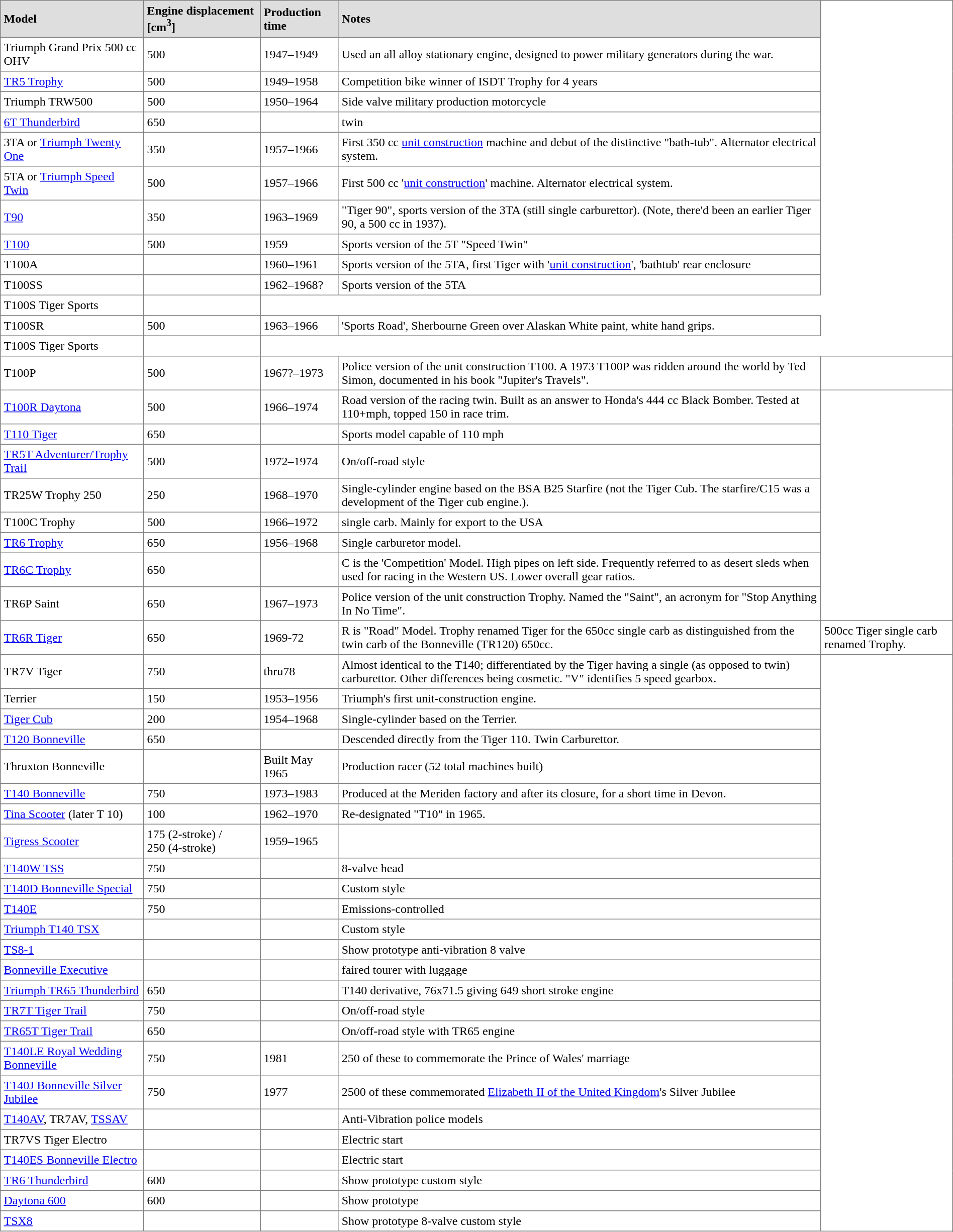<table class="sortable to ccolours" border="1" cellpadding="4" style="border-collapse:collapse">
<tr style="background:#dedede;">
<td><strong>Model</strong></td>
<td><strong>Engine displacement [cm<sup>3</sup>]</strong></td>
<td><strong>Production time</strong></td>
<td><strong>Notes</strong></td>
</tr>
<tr>
<td Triumph Grand Prix 500>Triumph Grand Prix 500 cc OHV</td>
<td>500</td>
<td>1947–1949</td>
<td>Used an all alloy stationary engine, designed to power military generators during the war.</td>
</tr>
<tr>
<td><a href='#'>TR5 Trophy</a></td>
<td>500</td>
<td>1949–1958</td>
<td>Competition bike winner of ISDT Trophy for 4 years</td>
</tr>
<tr>
<td>Triumph TRW500</td>
<td>500</td>
<td>1950–1964</td>
<td>Side valve military production motorcycle</td>
</tr>
<tr>
<td><a href='#'>6T Thunderbird</a></td>
<td>650</td>
<td></td>
<td>twin</td>
</tr>
<tr>
<td>3TA or <a href='#'>Triumph Twenty One</a></td>
<td>350</td>
<td>1957–1966</td>
<td>First 350 cc <a href='#'>unit construction</a> machine and debut of the distinctive "bath-tub". Alternator electrical system.</td>
</tr>
<tr>
<td>5TA or <a href='#'>Triumph Speed Twin</a></td>
<td>500</td>
<td>1957–1966</td>
<td>First 500 cc '<a href='#'>unit construction</a>' machine. Alternator electrical system.</td>
</tr>
<tr>
<td><a href='#'>T90</a></td>
<td>350</td>
<td>1963–1969</td>
<td>"Tiger 90", sports version of the 3TA (still single carburettor). (Note, there'd been an earlier Tiger 90, a 500 cc in 1937).</td>
</tr>
<tr>
<td><a href='#'>T100</a></td>
<td>500</td>
<td>1959</td>
<td>Sports version of the 5T "Speed Twin"</td>
</tr>
<tr>
<td>T100A</td>
<td></td>
<td>1960–1961</td>
<td>Sports version of the 5TA, first Tiger with '<a href='#'>unit construction</a>', 'bathtub' rear enclosure</td>
</tr>
<tr>
<td>T100SS</td>
<td></td>
<td>1962–1968?</td>
<td>Sports version of the 5TA</td>
</tr>
<tr>
<td>T100S Tiger Sports</td>
<td></td>
</tr>
<tr>
<td>T100SR</td>
<td>500</td>
<td>1963–1966</td>
<td>'Sports Road', Sherbourne Green over Alaskan White paint, white hand grips.</td>
</tr>
<tr>
<td>T100S Tiger Sports</td>
<td></td>
</tr>
<tr>
<td>T100P</td>
<td>500</td>
<td>1967?–1973</td>
<td>Police version of the unit construction T100. A 1973 T100P was ridden around the world by Ted Simon, documented in his book "Jupiter's Travels".</td>
<td></td>
</tr>
<tr>
<td><a href='#'>T100R Daytona</a></td>
<td>500</td>
<td>1966–1974</td>
<td>Road version of the racing twin. Built as an answer to Honda's 444 cc Black Bomber. Tested at 110+mph, topped 150 in race trim.</td>
</tr>
<tr>
<td><a href='#'>T110 Tiger</a></td>
<td>650</td>
<td></td>
<td>Sports model capable of 110 mph</td>
</tr>
<tr>
<td><a href='#'>TR5T Adventurer/Trophy Trail</a></td>
<td>500</td>
<td>1972–1974</td>
<td>On/off-road style</td>
</tr>
<tr>
<td>TR25W Trophy 250</td>
<td>250</td>
<td>1968–1970</td>
<td>Single-cylinder engine based on the BSA B25 Starfire (not the Tiger Cub. The starfire/C15 was a development of the Tiger cub engine.).</td>
</tr>
<tr>
<td>T100C Trophy</td>
<td>500</td>
<td>1966–1972</td>
<td>single carb. Mainly for export to the USA</td>
</tr>
<tr>
<td><a href='#'>TR6 Trophy</a></td>
<td>650</td>
<td>1956–1968</td>
<td>Single carburetor model.</td>
</tr>
<tr>
<td><a href='#'>TR6C Trophy</a></td>
<td>650</td>
<td></td>
<td>C is the 'Competition' Model. High pipes on left side. Frequently referred to as desert sleds when used for racing in the Western US. Lower overall gear ratios.</td>
</tr>
<tr>
<td>TR6P Saint</td>
<td>650</td>
<td>1967–1973</td>
<td>Police version of the unit construction Trophy. Named the "Saint", an acronym for "Stop Anything In No Time".</td>
</tr>
<tr>
<td><a href='#'>TR6R Tiger</a></td>
<td>650</td>
<td>1969-72</td>
<td>R is "Road" Model. Trophy renamed Tiger for the 650cc single carb as distinguished from the twin carb of the Bonneville (TR120) 650cc.</td>
<td>500cc Tiger single carb renamed Trophy.</td>
</tr>
<tr>
<td>TR7V Tiger</td>
<td>750</td>
<td>thru78</td>
<td>Almost identical to the T140; differentiated by the Tiger having a single (as opposed to twin) carburettor.  Other differences being cosmetic. "V" identifies 5 speed gearbox.</td>
</tr>
<tr>
<td>Terrier</td>
<td>150</td>
<td>1953–1956</td>
<td>Triumph's first unit-construction engine.</td>
</tr>
<tr>
<td><a href='#'>Tiger Cub</a></td>
<td>200</td>
<td>1954–1968</td>
<td>Single-cylinder based on the Terrier.</td>
</tr>
<tr>
<td><a href='#'>T120 Bonneville</a></td>
<td>650</td>
<td></td>
<td>Descended directly from the Tiger 110. Twin Carburettor.</td>
</tr>
<tr>
<td>Thruxton Bonneville</td>
<td></td>
<td>Built May 1965</td>
<td>Production racer (52 total machines built)</td>
</tr>
<tr>
<td><a href='#'>T140 Bonneville</a></td>
<td>750</td>
<td>1973–1983</td>
<td>Produced at the Meriden factory and after its closure, for a short time in Devon.</td>
</tr>
<tr>
<td><a href='#'>Tina Scooter</a> (later T 10)</td>
<td>100</td>
<td>1962–1970</td>
<td>Re-designated "T10" in 1965.</td>
</tr>
<tr>
<td><a href='#'>Tigress Scooter</a></td>
<td>175 (2-stroke) / 250 (4-stroke)</td>
<td>1959–1965</td>
<td></td>
</tr>
<tr>
<td><a href='#'>T140W TSS</a></td>
<td>750</td>
<td></td>
<td>8-valve head</td>
</tr>
<tr>
<td><a href='#'>T140D Bonneville Special</a></td>
<td>750</td>
<td></td>
<td>Custom style</td>
</tr>
<tr>
<td><a href='#'>T140E</a></td>
<td>750</td>
<td></td>
<td>Emissions-controlled</td>
</tr>
<tr>
<td><a href='#'>Triumph T140 TSX</a></td>
<td></td>
<td></td>
<td>Custom style</td>
</tr>
<tr>
<td><a href='#'>TS8-1</a></td>
<td></td>
<td></td>
<td>Show prototype anti-vibration 8 valve</td>
</tr>
<tr>
<td><a href='#'>Bonneville Executive</a></td>
<td></td>
<td></td>
<td>faired tourer with luggage</td>
</tr>
<tr>
<td><a href='#'>Triumph TR65 Thunderbird</a></td>
<td>650</td>
<td></td>
<td>T140 derivative, 76x71.5 giving 649 short stroke engine</td>
</tr>
<tr>
<td><a href='#'>TR7T Tiger Trail</a></td>
<td>750</td>
<td></td>
<td>On/off-road style</td>
</tr>
<tr>
<td><a href='#'>TR65T Tiger Trail</a></td>
<td>650</td>
<td></td>
<td>On/off-road style with TR65 engine</td>
</tr>
<tr>
<td><a href='#'>T140LE Royal Wedding Bonneville</a></td>
<td>750</td>
<td>1981</td>
<td>250 of these to commemorate the Prince of Wales' marriage</td>
</tr>
<tr>
<td><a href='#'>T140J Bonneville Silver Jubilee</a></td>
<td>750</td>
<td>1977</td>
<td>2500 of these commemorated <a href='#'>Elizabeth II of the United Kingdom</a>'s Silver Jubilee</td>
</tr>
<tr>
<td><a href='#'>T140AV</a>, TR7AV, <a href='#'>TSSAV</a></td>
<td></td>
<td></td>
<td>Anti-Vibration police models</td>
</tr>
<tr>
<td>TR7VS Tiger Electro</td>
<td></td>
<td></td>
<td>Electric start</td>
</tr>
<tr>
<td><a href='#'>T140ES Bonneville Electro</a></td>
<td></td>
<td></td>
<td>Electric start</td>
</tr>
<tr>
<td><a href='#'>TR6 Thunderbird</a></td>
<td>600</td>
<td></td>
<td>Show prototype custom style</td>
</tr>
<tr>
<td><a href='#'>Daytona 600</a></td>
<td>600</td>
<td></td>
<td>Show prototype</td>
</tr>
<tr>
<td><a href='#'>TSX8</a></td>
<td></td>
<td></td>
<td>Show prototype 8-valve custom style</td>
</tr>
<tr>
</tr>
</table>
